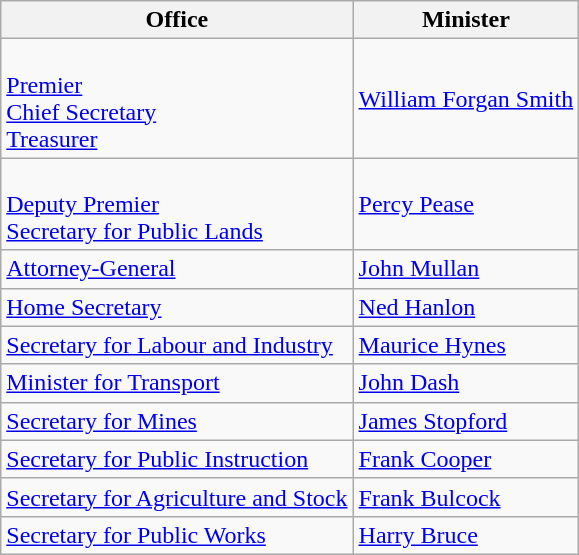<table class="wikitable">
<tr>
<th>Office</th>
<th>Minister</th>
</tr>
<tr>
<td><br><a href='#'>Premier</a><br>
<a href='#'>Chief Secretary</a><br>
<a href='#'>Treasurer</a></td>
<td><a href='#'>William Forgan Smith</a></td>
</tr>
<tr>
<td><br><a href='#'>Deputy Premier</a><br>
<a href='#'>Secretary for Public Lands</a></td>
<td><a href='#'>Percy Pease</a></td>
</tr>
<tr>
<td><a href='#'>Attorney-General</a></td>
<td><a href='#'>John Mullan</a></td>
</tr>
<tr>
<td><a href='#'>Home Secretary</a></td>
<td><a href='#'>Ned Hanlon</a></td>
</tr>
<tr>
<td><a href='#'>Secretary for Labour and Industry</a></td>
<td><a href='#'>Maurice Hynes</a></td>
</tr>
<tr>
<td><a href='#'>Minister for Transport</a></td>
<td><a href='#'>John Dash</a></td>
</tr>
<tr>
<td><a href='#'>Secretary for Mines</a></td>
<td><a href='#'>James Stopford</a></td>
</tr>
<tr>
<td><a href='#'>Secretary for Public Instruction</a></td>
<td><a href='#'>Frank Cooper</a></td>
</tr>
<tr>
<td><a href='#'>Secretary for Agriculture and Stock</a></td>
<td><a href='#'>Frank Bulcock</a></td>
</tr>
<tr>
<td><a href='#'>Secretary for Public Works</a></td>
<td><a href='#'>Harry Bruce</a></td>
</tr>
</table>
